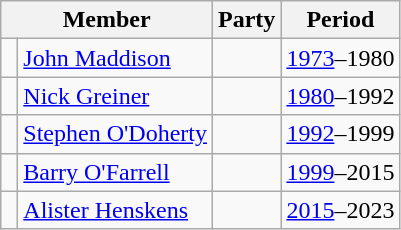<table class="wikitable">
<tr>
<th colspan="2">Member</th>
<th>Party</th>
<th>Period</th>
</tr>
<tr>
<td> </td>
<td><a href='#'>John Maddison</a></td>
<td></td>
<td><a href='#'>1973</a>–1980</td>
</tr>
<tr>
<td> </td>
<td><a href='#'>Nick Greiner</a></td>
<td></td>
<td><a href='#'>1980</a>–1992</td>
</tr>
<tr>
<td> </td>
<td><a href='#'>Stephen O'Doherty</a></td>
<td></td>
<td><a href='#'>1992</a>–1999</td>
</tr>
<tr>
<td> </td>
<td><a href='#'>Barry O'Farrell</a></td>
<td></td>
<td><a href='#'>1999</a>–2015</td>
</tr>
<tr>
<td> </td>
<td><a href='#'>Alister Henskens</a></td>
<td></td>
<td><a href='#'>2015</a>–2023</td>
</tr>
</table>
